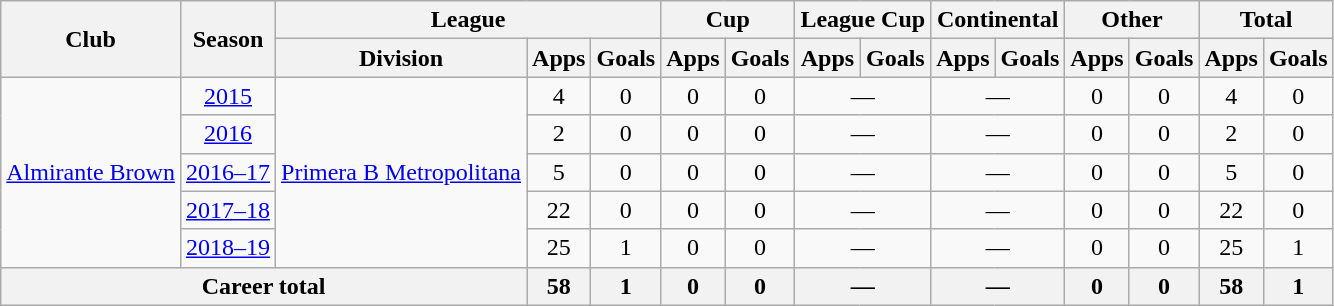<table class="wikitable" style="text-align:center">
<tr>
<th rowspan="2">Club</th>
<th rowspan="2">Season</th>
<th colspan="3">League</th>
<th colspan="2">Cup</th>
<th colspan="2">League Cup</th>
<th colspan="2">Continental</th>
<th colspan="2">Other</th>
<th colspan="2">Total</th>
</tr>
<tr>
<th>Division</th>
<th>Apps</th>
<th>Goals</th>
<th>Apps</th>
<th>Goals</th>
<th>Apps</th>
<th>Goals</th>
<th>Apps</th>
<th>Goals</th>
<th>Apps</th>
<th>Goals</th>
<th>Apps</th>
<th>Goals</th>
</tr>
<tr>
<td rowspan="5"><a href='#'>Almirante Brown</a></td>
<td><a href='#'>2015</a></td>
<td rowspan="5"><a href='#'>Primera B Metropolitana</a></td>
<td>4</td>
<td>0</td>
<td>0</td>
<td>0</td>
<td colspan="2">—</td>
<td colspan="2">—</td>
<td>0</td>
<td>0</td>
<td>4</td>
<td>0</td>
</tr>
<tr>
<td><a href='#'>2016</a></td>
<td>2</td>
<td>0</td>
<td>0</td>
<td>0</td>
<td colspan="2">—</td>
<td colspan="2">—</td>
<td>0</td>
<td>0</td>
<td>2</td>
<td>0</td>
</tr>
<tr>
<td><a href='#'>2016–17</a></td>
<td>5</td>
<td>0</td>
<td>0</td>
<td>0</td>
<td colspan="2">—</td>
<td colspan="2">—</td>
<td>0</td>
<td>0</td>
<td>5</td>
<td>0</td>
</tr>
<tr>
<td><a href='#'>2017–18</a></td>
<td>22</td>
<td>0</td>
<td>0</td>
<td>0</td>
<td colspan="2">—</td>
<td colspan="2">—</td>
<td>0</td>
<td>0</td>
<td>22</td>
<td>0</td>
</tr>
<tr>
<td><a href='#'>2018–19</a></td>
<td>25</td>
<td>1</td>
<td>0</td>
<td>0</td>
<td colspan="2">—</td>
<td colspan="2">—</td>
<td>0</td>
<td>0</td>
<td>25</td>
<td>1</td>
</tr>
<tr>
<th colspan="3">Career total</th>
<th>58</th>
<th>1</th>
<th>0</th>
<th>0</th>
<th colspan="2">—</th>
<th colspan="2">—</th>
<th>0</th>
<th>0</th>
<th>58</th>
<th>1</th>
</tr>
</table>
